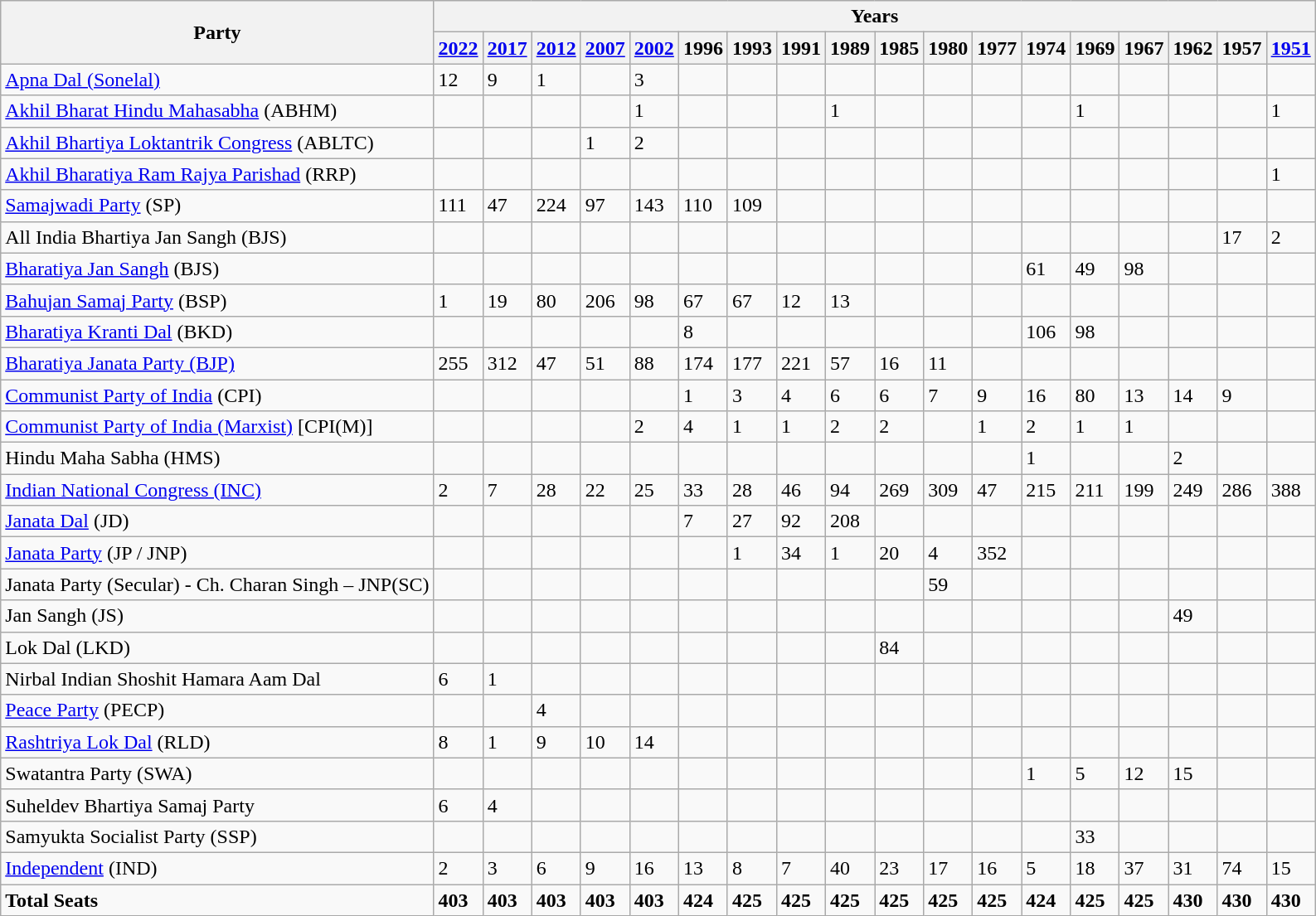<table class="wikitable sortable">
<tr>
<th rowspan="2">Party</th>
<th colspan="18">Years</th>
</tr>
<tr>
<th><a href='#'>2022</a></th>
<th><a href='#'>2017</a></th>
<th><a href='#'>2012</a></th>
<th><a href='#'>2007</a></th>
<th><a href='#'>2002</a></th>
<th>1996</th>
<th>1993</th>
<th>1991</th>
<th>1989</th>
<th>1985</th>
<th>1980</th>
<th>1977</th>
<th>1974</th>
<th>1969</th>
<th>1967</th>
<th>1962</th>
<th>1957</th>
<th><a href='#'>1951</a></th>
</tr>
<tr>
<td><a href='#'>Apna Dal (Sonelal)</a></td>
<td>12</td>
<td>9</td>
<td>1</td>
<td></td>
<td>3</td>
<td></td>
<td></td>
<td></td>
<td></td>
<td></td>
<td></td>
<td></td>
<td></td>
<td></td>
<td></td>
<td></td>
<td></td>
<td></td>
</tr>
<tr>
<td><a href='#'>Akhil Bharat Hindu Mahasabha</a> (ABHM)</td>
<td></td>
<td></td>
<td></td>
<td></td>
<td>1</td>
<td></td>
<td></td>
<td></td>
<td>1</td>
<td></td>
<td></td>
<td></td>
<td></td>
<td>1</td>
<td></td>
<td></td>
<td></td>
<td>1</td>
</tr>
<tr>
<td><a href='#'>Akhil Bhartiya Loktantrik Congress</a> (ABLTC)</td>
<td></td>
<td></td>
<td></td>
<td>1</td>
<td>2</td>
<td></td>
<td></td>
<td></td>
<td></td>
<td></td>
<td></td>
<td></td>
<td></td>
<td></td>
<td></td>
<td></td>
<td></td>
<td></td>
</tr>
<tr>
<td><a href='#'>Akhil Bharatiya Ram Rajya Parishad</a> (RRP)</td>
<td></td>
<td></td>
<td></td>
<td></td>
<td></td>
<td></td>
<td></td>
<td></td>
<td></td>
<td></td>
<td></td>
<td></td>
<td></td>
<td></td>
<td></td>
<td></td>
<td></td>
<td>1</td>
</tr>
<tr>
<td><a href='#'>Samajwadi Party</a> (SP)</td>
<td>111</td>
<td>47</td>
<td>224</td>
<td>97</td>
<td>143</td>
<td>110</td>
<td>109</td>
<td></td>
<td></td>
<td></td>
<td></td>
<td></td>
<td></td>
<td></td>
<td></td>
<td></td>
<td></td>
<td></td>
</tr>
<tr>
<td>All India Bhartiya Jan Sangh (BJS)</td>
<td></td>
<td></td>
<td></td>
<td></td>
<td></td>
<td></td>
<td></td>
<td></td>
<td></td>
<td></td>
<td></td>
<td></td>
<td></td>
<td></td>
<td></td>
<td></td>
<td>17</td>
<td>2</td>
</tr>
<tr>
<td><a href='#'>Bharatiya Jan Sangh</a> (BJS)</td>
<td></td>
<td></td>
<td></td>
<td></td>
<td></td>
<td></td>
<td></td>
<td></td>
<td></td>
<td></td>
<td></td>
<td></td>
<td>61</td>
<td>49</td>
<td>98</td>
<td></td>
<td></td>
<td></td>
</tr>
<tr>
<td><a href='#'>Bahujan Samaj Party</a> (BSP)</td>
<td>1</td>
<td>19</td>
<td>80</td>
<td>206</td>
<td>98</td>
<td>67</td>
<td>67</td>
<td>12</td>
<td>13</td>
<td></td>
<td></td>
<td></td>
<td></td>
<td></td>
<td></td>
<td></td>
<td></td>
<td></td>
</tr>
<tr>
<td><a href='#'>Bharatiya Kranti Dal</a> (BKD)</td>
<td></td>
<td></td>
<td></td>
<td></td>
<td></td>
<td>8</td>
<td></td>
<td></td>
<td></td>
<td></td>
<td></td>
<td></td>
<td>106</td>
<td>98</td>
<td></td>
<td></td>
<td></td>
<td></td>
</tr>
<tr>
<td><a href='#'>Bharatiya Janata Party (BJP)</a></td>
<td>255</td>
<td>312</td>
<td>47</td>
<td>51</td>
<td>88</td>
<td>174</td>
<td>177</td>
<td>221</td>
<td>57</td>
<td>16</td>
<td>11</td>
<td></td>
<td></td>
<td></td>
<td></td>
<td></td>
<td></td>
<td></td>
</tr>
<tr>
<td><a href='#'>Communist Party of India</a> (CPI)</td>
<td></td>
<td></td>
<td></td>
<td></td>
<td></td>
<td>1</td>
<td>3</td>
<td>4</td>
<td>6</td>
<td>6</td>
<td>7</td>
<td>9</td>
<td>16</td>
<td>80</td>
<td>13</td>
<td>14</td>
<td>9</td>
<td></td>
</tr>
<tr>
<td><a href='#'>Communist Party of India (Marxist)</a> [CPI(M)]</td>
<td></td>
<td></td>
<td></td>
<td></td>
<td>2</td>
<td>4</td>
<td>1</td>
<td>1</td>
<td>2</td>
<td>2</td>
<td></td>
<td>1</td>
<td>2</td>
<td>1</td>
<td>1</td>
<td></td>
<td></td>
<td></td>
</tr>
<tr>
<td>Hindu Maha Sabha (HMS)</td>
<td></td>
<td></td>
<td></td>
<td></td>
<td></td>
<td></td>
<td></td>
<td></td>
<td></td>
<td></td>
<td></td>
<td></td>
<td>1</td>
<td></td>
<td></td>
<td>2</td>
<td></td>
<td></td>
</tr>
<tr>
<td><a href='#'>Indian National Congress (INC)</a></td>
<td>2</td>
<td>7</td>
<td>28</td>
<td>22</td>
<td>25</td>
<td>33</td>
<td>28</td>
<td>46</td>
<td>94</td>
<td>269</td>
<td>309</td>
<td>47</td>
<td>215</td>
<td>211</td>
<td>199</td>
<td>249</td>
<td>286</td>
<td>388</td>
</tr>
<tr>
<td><a href='#'>Janata Dal</a> (JD)</td>
<td></td>
<td></td>
<td></td>
<td></td>
<td></td>
<td>7</td>
<td>27</td>
<td>92</td>
<td>208</td>
<td></td>
<td></td>
<td></td>
<td></td>
<td></td>
<td></td>
<td></td>
<td></td>
<td></td>
</tr>
<tr>
<td><a href='#'>Janata Party</a> (JP / JNP)</td>
<td></td>
<td></td>
<td></td>
<td></td>
<td></td>
<td></td>
<td>1</td>
<td>34</td>
<td>1</td>
<td>20</td>
<td>4</td>
<td>352</td>
<td></td>
<td></td>
<td></td>
<td></td>
<td></td>
<td></td>
</tr>
<tr>
<td>Janata Party (Secular) - Ch. Charan Singh – JNP(SC)</td>
<td></td>
<td></td>
<td></td>
<td></td>
<td></td>
<td></td>
<td></td>
<td></td>
<td></td>
<td></td>
<td>59</td>
<td></td>
<td></td>
<td></td>
<td></td>
<td></td>
<td></td>
<td></td>
</tr>
<tr>
<td>Jan Sangh (JS)</td>
<td></td>
<td></td>
<td></td>
<td></td>
<td></td>
<td></td>
<td></td>
<td></td>
<td></td>
<td></td>
<td></td>
<td></td>
<td></td>
<td></td>
<td></td>
<td>49</td>
<td></td>
<td></td>
</tr>
<tr>
<td>Lok Dal (LKD)</td>
<td></td>
<td></td>
<td></td>
<td></td>
<td></td>
<td></td>
<td></td>
<td></td>
<td></td>
<td>84</td>
<td></td>
<td></td>
<td></td>
<td></td>
<td></td>
<td></td>
<td></td>
<td></td>
</tr>
<tr>
<td>Nirbal Indian Shoshit Hamara Aam Dal</td>
<td>6</td>
<td>1</td>
<td></td>
<td></td>
<td></td>
<td></td>
<td></td>
<td></td>
<td></td>
<td></td>
<td></td>
<td></td>
<td></td>
<td></td>
<td></td>
<td></td>
<td></td>
<td></td>
</tr>
<tr>
<td><a href='#'>Peace Party</a> (PECP)</td>
<td></td>
<td></td>
<td>4</td>
<td></td>
<td></td>
<td></td>
<td></td>
<td></td>
<td></td>
<td></td>
<td></td>
<td></td>
<td></td>
<td></td>
<td></td>
<td></td>
<td></td>
<td></td>
</tr>
<tr>
<td><a href='#'>Rashtriya Lok Dal</a> (RLD)</td>
<td>8</td>
<td>1</td>
<td>9</td>
<td>10</td>
<td>14</td>
<td></td>
<td></td>
<td></td>
<td></td>
<td></td>
<td></td>
<td></td>
<td></td>
<td></td>
<td></td>
<td></td>
<td></td>
<td></td>
</tr>
<tr>
<td>Swatantra Party (SWA)</td>
<td></td>
<td></td>
<td></td>
<td></td>
<td></td>
<td></td>
<td></td>
<td></td>
<td></td>
<td></td>
<td></td>
<td></td>
<td>1</td>
<td>5</td>
<td>12</td>
<td>15</td>
<td></td>
<td></td>
</tr>
<tr>
<td>Suheldev Bhartiya Samaj Party</td>
<td>6</td>
<td>4</td>
<td></td>
<td></td>
<td></td>
<td></td>
<td></td>
<td></td>
<td></td>
<td></td>
<td></td>
<td></td>
<td></td>
<td></td>
<td></td>
<td></td>
<td></td>
<td></td>
</tr>
<tr>
<td>Samyukta Socialist Party (SSP)</td>
<td></td>
<td></td>
<td></td>
<td></td>
<td></td>
<td></td>
<td></td>
<td></td>
<td></td>
<td></td>
<td></td>
<td></td>
<td></td>
<td>33</td>
<td></td>
<td></td>
<td></td>
<td></td>
</tr>
<tr>
<td><a href='#'>Independent</a> (IND)</td>
<td>2</td>
<td>3</td>
<td>6</td>
<td>9</td>
<td>16</td>
<td>13</td>
<td>8</td>
<td>7</td>
<td>40</td>
<td>23</td>
<td>17</td>
<td>16</td>
<td>5</td>
<td>18</td>
<td>37</td>
<td>31</td>
<td>74</td>
<td>15</td>
</tr>
<tr>
<td><strong>Total Seats</strong></td>
<td><strong>403</strong></td>
<td><strong>403</strong></td>
<td><strong>403</strong></td>
<td><strong>403</strong></td>
<td><strong>403</strong></td>
<td><strong>424</strong></td>
<td><strong>425</strong></td>
<td><strong>425</strong></td>
<td><strong>425</strong></td>
<td><strong>425</strong></td>
<td><strong>425</strong></td>
<td><strong>425</strong></td>
<td><strong>424</strong></td>
<td><strong>425</strong></td>
<td><strong>425</strong></td>
<td><strong>430</strong></td>
<td><strong>430</strong></td>
<td><strong>430</strong></td>
</tr>
</table>
